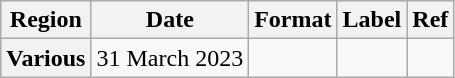<table class="wikitable plainrowheaders">
<tr>
<th scope="col">Region</th>
<th scope="col">Date</th>
<th scope="col">Format</th>
<th scope="col">Label</th>
<th scope="col">Ref</th>
</tr>
<tr>
<th scope="row">Various</th>
<td>31 March 2023</td>
<td></td>
<td></td>
<td></td>
</tr>
</table>
